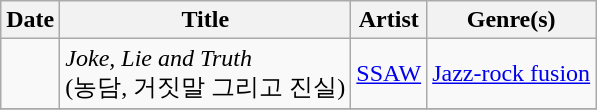<table class="wikitable" style="text-align: left;">
<tr>
<th>Date</th>
<th>Title</th>
<th>Artist</th>
<th>Genre(s)</th>
</tr>
<tr>
<td></td>
<td><em>Joke, Lie and Truth</em><br>(농담, 거짓말 그리고 진실)</td>
<td><a href='#'>SSAW</a></td>
<td><a href='#'>Jazz-rock fusion</a></td>
</tr>
<tr>
</tr>
</table>
